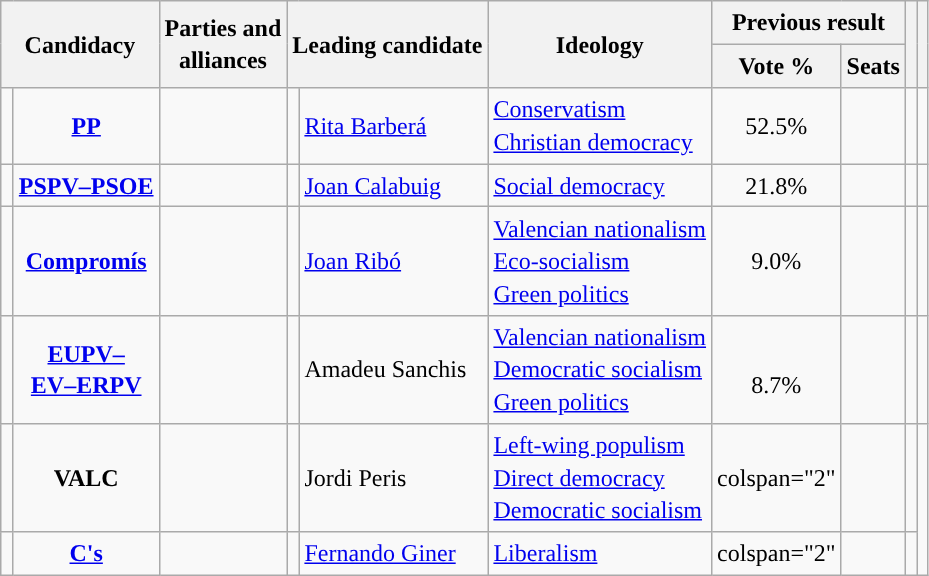<table class="wikitable" style="line-height:1.35em; text-align:left;">
<tr>
<th colspan="2" rowspan="2">Candidacy</th>
<th rowspan="2">Parties and<br>alliances</th>
<th colspan="2" rowspan="2">Leading candidate</th>
<th rowspan="2">Ideology</th>
<th colspan="2">Previous result</th>
<th rowspan="2"></th>
<th rowspan="2"></th>
</tr>
<tr>
<th>Vote %</th>
<th>Seats</th>
</tr>
<tr>
<td width="1" style="color:inherit;background:"></td>
<td align="center"><strong><a href='#'>PP</a></strong></td>
<td></td>
<td></td>
<td><a href='#'>Rita Barberá</a></td>
<td><a href='#'>Conservatism</a><br><a href='#'>Christian democracy</a></td>
<td align="center">52.5%</td>
<td></td>
<td></td>
<td></td>
</tr>
<tr>
<td style="color:inherit;background:"></td>
<td align="center"><strong><a href='#'>PSPV–PSOE</a></strong></td>
<td></td>
<td></td>
<td><a href='#'>Joan Calabuig</a></td>
<td><a href='#'>Social democracy</a></td>
<td align="center">21.8%</td>
<td></td>
<td></td>
<td></td>
</tr>
<tr>
<td style="color:inherit;background:"></td>
<td align="center"><strong><a href='#'>Compromís</a></strong></td>
<td></td>
<td></td>
<td><a href='#'>Joan Ribó</a></td>
<td><a href='#'>Valencian nationalism</a><br><a href='#'>Eco-socialism</a><br><a href='#'>Green politics</a></td>
<td align="center">9.0%</td>
<td></td>
<td></td>
<td></td>
</tr>
<tr>
<td style="color:inherit;background:"></td>
<td align="center"><strong><a href='#'>EUPV–<br>EV–ERPV</a></strong></td>
<td></td>
<td></td>
<td>Amadeu Sanchis</td>
<td><a href='#'>Valencian nationalism</a><br><a href='#'>Democratic socialism</a><br><a href='#'>Green politics</a></td>
<td align="center"><br>8.7%<br></td>
<td></td>
<td></td>
<td></td>
</tr>
<tr>
<td style="color:inherit;background:"></td>
<td align="center"><strong>VALC</strong></td>
<td></td>
<td></td>
<td>Jordi Peris</td>
<td><a href='#'>Left-wing populism</a><br><a href='#'>Direct democracy</a><br><a href='#'>Democratic socialism</a></td>
<td>colspan="2" </td>
<td></td>
<td></td>
</tr>
<tr>
<td style="color:inherit;background:"></td>
<td align="center"><strong><a href='#'>C's</a></strong></td>
<td></td>
<td></td>
<td><a href='#'>Fernando Giner</a></td>
<td><a href='#'>Liberalism</a></td>
<td>colspan="2" </td>
<td></td>
<td></td>
</tr>
</table>
